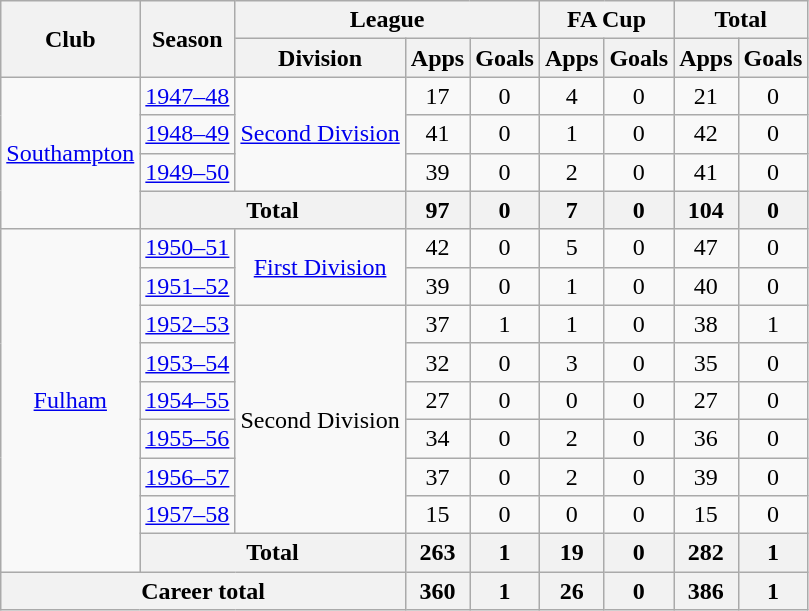<table class="wikitable" style="text-align: center">
<tr>
<th rowspan="2">Club</th>
<th rowspan="2">Season</th>
<th colspan="3">League</th>
<th colspan="2">FA Cup</th>
<th colspan="2">Total</th>
</tr>
<tr>
<th>Division</th>
<th>Apps</th>
<th>Goals</th>
<th>Apps</th>
<th>Goals</th>
<th>Apps</th>
<th>Goals</th>
</tr>
<tr>
<td rowspan="4"><a href='#'>Southampton</a></td>
<td><a href='#'>1947–48</a></td>
<td rowspan="3"><a href='#'>Second Division</a></td>
<td>17</td>
<td>0</td>
<td>4</td>
<td>0</td>
<td>21</td>
<td>0</td>
</tr>
<tr>
<td><a href='#'>1948–49</a></td>
<td>41</td>
<td>0</td>
<td>1</td>
<td>0</td>
<td>42</td>
<td>0</td>
</tr>
<tr>
<td><a href='#'>1949–50</a></td>
<td>39</td>
<td>0</td>
<td>2</td>
<td>0</td>
<td>41</td>
<td>0</td>
</tr>
<tr>
<th colspan="2">Total</th>
<th>97</th>
<th>0</th>
<th>7</th>
<th>0</th>
<th>104</th>
<th>0</th>
</tr>
<tr>
<td rowspan="9"><a href='#'>Fulham</a></td>
<td><a href='#'>1950–51</a></td>
<td rowspan="2"><a href='#'>First Division</a></td>
<td>42</td>
<td>0</td>
<td>5</td>
<td>0</td>
<td>47</td>
<td>0</td>
</tr>
<tr>
<td><a href='#'>1951–52</a></td>
<td>39</td>
<td>0</td>
<td>1</td>
<td>0</td>
<td>40</td>
<td>0</td>
</tr>
<tr>
<td><a href='#'>1952–53</a></td>
<td rowspan="6">Second Division</td>
<td>37</td>
<td>1</td>
<td>1</td>
<td>0</td>
<td>38</td>
<td>1</td>
</tr>
<tr>
<td><a href='#'>1953–54</a></td>
<td>32</td>
<td>0</td>
<td>3</td>
<td>0</td>
<td>35</td>
<td>0</td>
</tr>
<tr>
<td><a href='#'>1954–55</a></td>
<td>27</td>
<td>0</td>
<td>0</td>
<td>0</td>
<td>27</td>
<td>0</td>
</tr>
<tr>
<td><a href='#'>1955–56</a></td>
<td>34</td>
<td>0</td>
<td>2</td>
<td>0</td>
<td>36</td>
<td>0</td>
</tr>
<tr>
<td><a href='#'>1956–57</a></td>
<td>37</td>
<td>0</td>
<td>2</td>
<td>0</td>
<td>39</td>
<td>0</td>
</tr>
<tr>
<td><a href='#'>1957–58</a></td>
<td>15</td>
<td>0</td>
<td>0</td>
<td>0</td>
<td>15</td>
<td>0</td>
</tr>
<tr>
<th colspan="2">Total</th>
<th>263</th>
<th>1</th>
<th>19</th>
<th>0</th>
<th>282</th>
<th>1</th>
</tr>
<tr>
<th colspan="3">Career total</th>
<th>360</th>
<th>1</th>
<th>26</th>
<th>0</th>
<th>386</th>
<th>1</th>
</tr>
</table>
